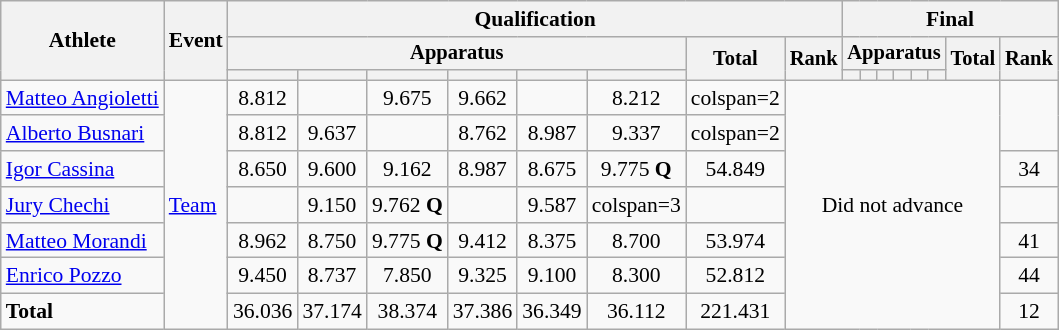<table class="wikitable" style="font-size:90%">
<tr>
<th rowspan=3>Athlete</th>
<th rowspan=3>Event</th>
<th colspan =8>Qualification</th>
<th colspan =8>Final</th>
</tr>
<tr style="font-size:95%">
<th colspan=6>Apparatus</th>
<th rowspan=2>Total</th>
<th rowspan=2>Rank</th>
<th colspan=6>Apparatus</th>
<th rowspan=2>Total</th>
<th rowspan=2>Rank</th>
</tr>
<tr style="font-size:95%">
<th></th>
<th></th>
<th></th>
<th></th>
<th></th>
<th></th>
<th></th>
<th></th>
<th></th>
<th></th>
<th></th>
<th></th>
</tr>
<tr align=center>
<td align=left><a href='#'>Matteo Angioletti</a></td>
<td align=left rowspan=7><a href='#'>Team</a></td>
<td>8.812</td>
<td></td>
<td>9.675</td>
<td>9.662</td>
<td></td>
<td>8.212</td>
<td>colspan=2 </td>
<td colspan=8 rowspan=7>Did not advance</td>
</tr>
<tr align=center>
<td align=left><a href='#'>Alberto Busnari</a></td>
<td>8.812</td>
<td>9.637</td>
<td></td>
<td>8.762</td>
<td>8.987</td>
<td>9.337</td>
<td>colspan=2 </td>
</tr>
<tr align=center>
<td align=left><a href='#'>Igor Cassina</a></td>
<td>8.650</td>
<td>9.600</td>
<td>9.162</td>
<td>8.987</td>
<td>8.675</td>
<td>9.775 <strong>Q</strong></td>
<td>54.849</td>
<td>34</td>
</tr>
<tr align=center>
<td align=left><a href='#'>Jury Chechi</a></td>
<td></td>
<td>9.150</td>
<td>9.762 <strong>Q</strong></td>
<td></td>
<td>9.587</td>
<td>colspan=3 </td>
</tr>
<tr align=center>
<td align=left><a href='#'>Matteo Morandi</a></td>
<td>8.962</td>
<td>8.750</td>
<td>9.775 <strong>Q</strong></td>
<td>9.412</td>
<td>8.375</td>
<td>8.700</td>
<td>53.974</td>
<td>41</td>
</tr>
<tr align=center>
<td align=left><a href='#'>Enrico Pozzo</a></td>
<td>9.450</td>
<td>8.737</td>
<td>7.850</td>
<td>9.325</td>
<td>9.100</td>
<td>8.300</td>
<td>52.812</td>
<td>44</td>
</tr>
<tr align=center>
<td align=left><strong>Total</strong></td>
<td>36.036</td>
<td>37.174</td>
<td>38.374</td>
<td>37.386</td>
<td>36.349</td>
<td>36.112</td>
<td>221.431</td>
<td>12</td>
</tr>
</table>
